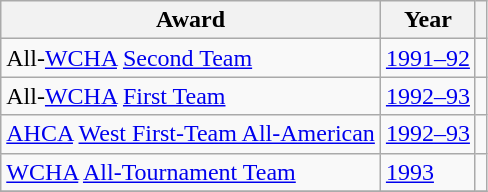<table class="wikitable">
<tr>
<th>Award</th>
<th>Year</th>
<th></th>
</tr>
<tr>
<td>All-<a href='#'>WCHA</a> <a href='#'>Second Team</a></td>
<td><a href='#'>1991–92</a></td>
<td></td>
</tr>
<tr>
<td>All-<a href='#'>WCHA</a> <a href='#'>First Team</a></td>
<td><a href='#'>1992–93</a></td>
<td></td>
</tr>
<tr>
<td><a href='#'>AHCA</a> <a href='#'>West First-Team All-American</a></td>
<td><a href='#'>1992–93</a></td>
<td></td>
</tr>
<tr>
<td><a href='#'>WCHA</a> <a href='#'>All-Tournament Team</a></td>
<td><a href='#'>1993</a></td>
<td></td>
</tr>
<tr>
</tr>
</table>
